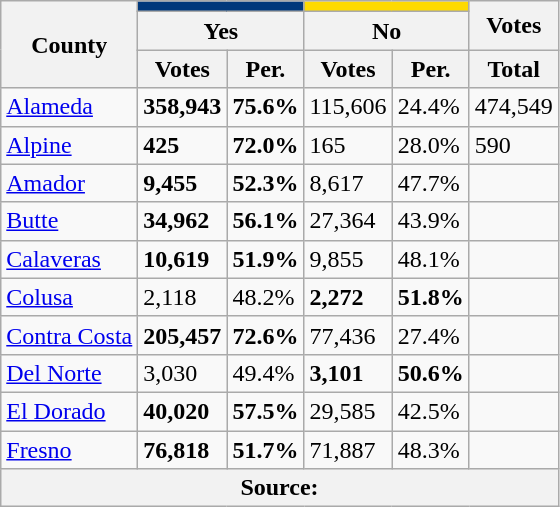<table class="wikitable sortable">
<tr>
<th rowspan="3">County</th>
<th colspan="2" style="background-color:#01387b;"></th>
<th colspan="2" style="background-color:#feda00;"></th>
<th rowspan="2">Votes</th>
</tr>
<tr>
<th colspan="2">Yes</th>
<th colspan="2">No</th>
</tr>
<tr>
<th>Votes</th>
<th>Per.</th>
<th>Votes</th>
<th>Per.</th>
<th>Total</th>
</tr>
<tr>
<td><a href='#'>Alameda</a></td>
<td><strong>358,943</strong></td>
<td><strong>75.6%</strong></td>
<td>115,606</td>
<td>24.4%</td>
<td>474,549</td>
</tr>
<tr>
<td><a href='#'>Alpine</a></td>
<td><strong>425</strong></td>
<td><strong>72.0%</strong></td>
<td>165</td>
<td>28.0%</td>
<td>590</td>
</tr>
<tr>
<td><a href='#'>Amador</a></td>
<td><strong>9,455</strong></td>
<td><strong>52.3%</strong></td>
<td>8,617</td>
<td>47.7%</td>
<td></td>
</tr>
<tr>
<td><a href='#'>Butte</a></td>
<td><strong>34,962</strong></td>
<td><strong>56.1%</strong></td>
<td>27,364</td>
<td>43.9%</td>
<td></td>
</tr>
<tr>
<td><a href='#'>Calaveras</a></td>
<td><strong>10,619</strong></td>
<td><strong>51.9%</strong></td>
<td>9,855</td>
<td>48.1%</td>
<td></td>
</tr>
<tr>
<td><a href='#'>Colusa</a></td>
<td>2,118</td>
<td>48.2%</td>
<td><strong>2,272</strong></td>
<td><strong>51.8%</strong></td>
<td></td>
</tr>
<tr>
<td><a href='#'>Contra Costa</a></td>
<td><strong>205,457</strong></td>
<td><strong>72.6%</strong></td>
<td>77,436</td>
<td>27.4%</td>
<td></td>
</tr>
<tr>
<td><a href='#'>Del Norte</a></td>
<td>3,030</td>
<td>49.4%</td>
<td><strong>3,101</strong></td>
<td><strong>50.6%</strong></td>
<td></td>
</tr>
<tr>
<td><a href='#'>El Dorado</a></td>
<td><strong>40,020</strong></td>
<td><strong>57.5%</strong></td>
<td>29,585</td>
<td>42.5%</td>
<td></td>
</tr>
<tr>
<td><a href='#'>Fresno</a></td>
<td><strong>76,818</strong></td>
<td><strong>51.7%</strong></td>
<td>71,887</td>
<td>48.3%</td>
<td></td>
</tr>
<tr>
<th colspan="6">Source: </th>
</tr>
</table>
